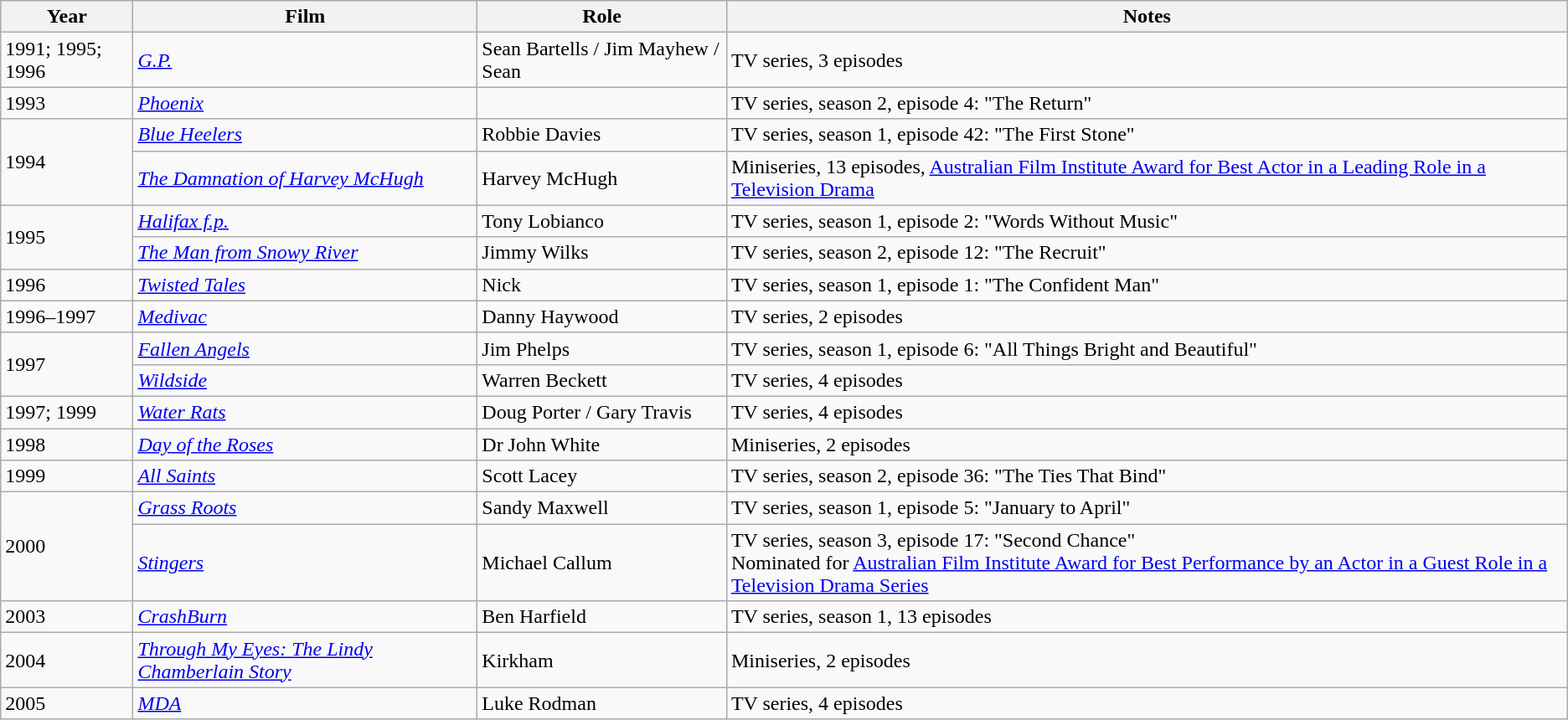<table class="wikitable">
<tr>
<th>Year</th>
<th>Film</th>
<th>Role</th>
<th>Notes</th>
</tr>
<tr>
<td rowspan=>1991; 1995; 1996</td>
<td><em><a href='#'>G.P.</a></em></td>
<td>Sean Bartells / Jim Mayhew / Sean</td>
<td>TV series, 3 episodes</td>
</tr>
<tr>
<td rowspan=>1993</td>
<td><em><a href='#'>Phoenix</a></em></td>
<td></td>
<td>TV series, season 2, episode 4: "The Return"</td>
</tr>
<tr>
<td rowspan= 2>1994</td>
<td><em><a href='#'>Blue Heelers</a></em></td>
<td>Robbie Davies</td>
<td>TV series, season 1, episode 42: "The First Stone"</td>
</tr>
<tr>
<td><em><a href='#'>The Damnation of Harvey McHugh</a></em></td>
<td>Harvey McHugh</td>
<td>Miniseries, 13 episodes, <a href='#'>Australian Film Institute Award for Best Actor in a Leading Role in a Television Drama</a></td>
</tr>
<tr>
<td rowspan= 2>1995</td>
<td><em><a href='#'>Halifax f.p.</a></em></td>
<td>Tony Lobianco</td>
<td>TV series, season 1, episode 2: "Words Without Music"</td>
</tr>
<tr>
<td><em><a href='#'>The Man from Snowy River</a></em></td>
<td>Jimmy Wilks</td>
<td>TV series, season 2, episode 12: "The Recruit"</td>
</tr>
<tr>
<td>1996</td>
<td><em><a href='#'>Twisted Tales</a></em></td>
<td>Nick</td>
<td>TV series, season 1, episode 1: "The Confident Man"</td>
</tr>
<tr>
<td>1996–1997</td>
<td><em><a href='#'>Medivac</a></em></td>
<td>Danny Haywood</td>
<td>TV series, 2 episodes</td>
</tr>
<tr>
<td rowspan= 2>1997</td>
<td><em><a href='#'>Fallen Angels</a></em></td>
<td>Jim Phelps</td>
<td>TV series, season 1, episode 6: "All Things Bright and Beautiful"</td>
</tr>
<tr>
<td><em><a href='#'>Wildside</a></em></td>
<td>Warren Beckett</td>
<td>TV series, 4 episodes</td>
</tr>
<tr>
<td>1997; 1999</td>
<td><em><a href='#'>Water Rats</a></em></td>
<td>Doug Porter / Gary Travis</td>
<td>TV series, 4 episodes</td>
</tr>
<tr>
<td>1998</td>
<td><em><a href='#'>Day of the Roses</a></em></td>
<td>Dr John White</td>
<td>Miniseries, 2 episodes</td>
</tr>
<tr>
<td>1999</td>
<td><em><a href='#'>All Saints</a></em></td>
<td>Scott Lacey</td>
<td>TV series, season 2, episode 36: "The Ties That Bind"</td>
</tr>
<tr>
<td rowspan= 2>2000</td>
<td><em><a href='#'>Grass Roots</a></em></td>
<td>Sandy Maxwell</td>
<td>TV series, season 1, episode 5: "January to April"</td>
</tr>
<tr>
<td><em><a href='#'>Stingers</a></em></td>
<td>Michael Callum</td>
<td>TV series, season 3, episode 17: "Second Chance"<br>Nominated for <a href='#'>Australian Film Institute Award for Best Performance by an Actor in a Guest Role in a Television Drama Series</a></td>
</tr>
<tr>
<td rowspan= 1>2003</td>
<td><em><a href='#'>CrashBurn</a></em></td>
<td>Ben Harfield</td>
<td>TV series, season 1, 13 episodes</td>
</tr>
<tr>
<td>2004</td>
<td><em><a href='#'>Through My Eyes: The Lindy Chamberlain Story</a></em></td>
<td>Kirkham</td>
<td>Miniseries, 2 episodes</td>
</tr>
<tr>
<td>2005</td>
<td><em><a href='#'>MDA</a></em></td>
<td>Luke Rodman</td>
<td>TV series, 4 episodes</td>
</tr>
</table>
